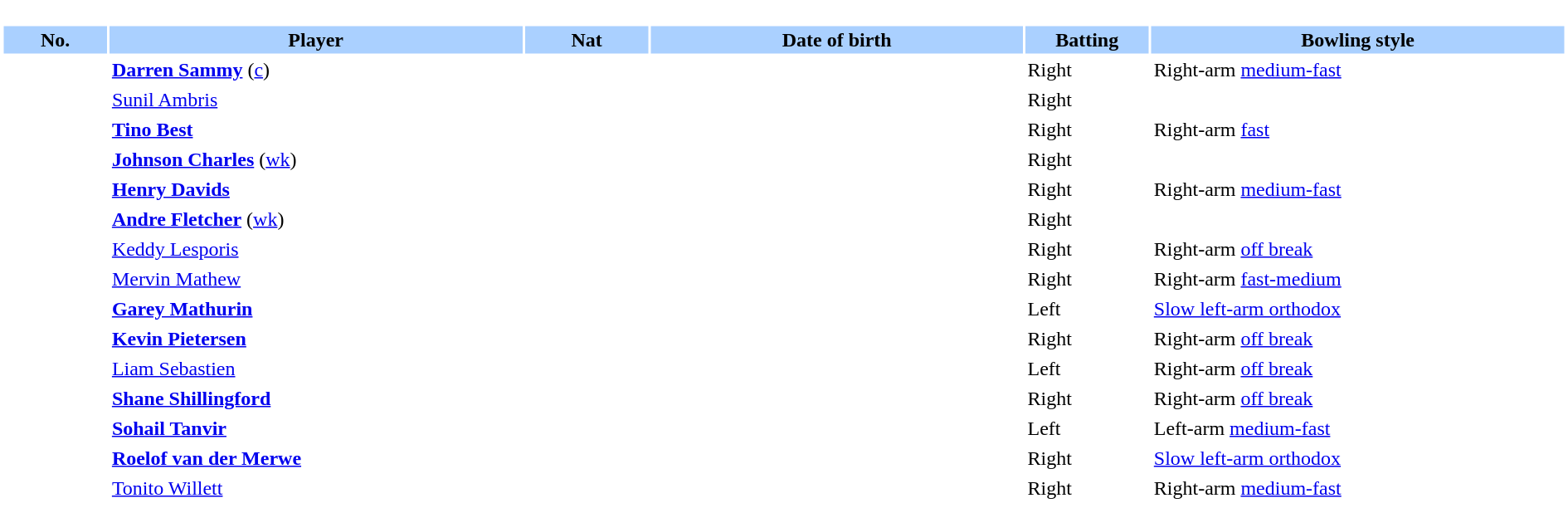<table border="0" style="width:100%;">
<tr>
<td style="vertical-align:top; background:#fff; width:90%;"><br><table border="0" cellspacing="2" cellpadding="2" style="width:100%;">
<tr style="background:#aad0ff;">
<th scope="col" style="width:5%;">No.</th>
<th scope="col" style="width:20%;">Player</th>
<th scope="col" style="width:6%;">Nat</th>
<th scope="col" style="width:18%;">Date of birth</th>
<th scope="col" style="width:6%;">Batting</th>
<th scope="col" style="width:20%;">Bowling style</th>
</tr>
<tr>
<td style="text-align:center"></td>
<td><strong><a href='#'>Darren Sammy</a></strong> (<a href='#'>c</a>)</td>
<td style="text-align:center"></td>
<td></td>
<td>Right</td>
<td>Right-arm <a href='#'>medium-fast</a></td>
</tr>
<tr>
<td style="text-align:center"></td>
<td><a href='#'>Sunil Ambris</a></td>
<td style="text-align:center"></td>
<td></td>
<td>Right</td>
<td></td>
</tr>
<tr>
<td style="text-align:center"></td>
<td><strong><a href='#'>Tino Best</a></strong></td>
<td style="text-align:center"></td>
<td></td>
<td>Right</td>
<td>Right-arm <a href='#'>fast</a></td>
</tr>
<tr>
<td style="text-align:center"></td>
<td><strong><a href='#'>Johnson Charles</a></strong> (<a href='#'>wk</a>)</td>
<td style="text-align:center"></td>
<td></td>
<td>Right</td>
<td></td>
</tr>
<tr>
<td style="text-align:center"></td>
<td><strong><a href='#'>Henry Davids</a></strong></td>
<td style="text-align:center"></td>
<td></td>
<td>Right</td>
<td>Right-arm <a href='#'>medium-fast</a></td>
</tr>
<tr>
<td style="text-align:center"></td>
<td><strong><a href='#'>Andre Fletcher</a></strong> (<a href='#'>wk</a>)</td>
<td style="text-align:center"></td>
<td></td>
<td>Right</td>
<td></td>
</tr>
<tr>
<td style="text-align:center"></td>
<td><a href='#'>Keddy Lesporis</a></td>
<td style="text-align:center"></td>
<td></td>
<td>Right</td>
<td>Right-arm <a href='#'>off break</a></td>
</tr>
<tr>
<td style="text-align:center"></td>
<td><a href='#'>Mervin Mathew</a></td>
<td style="text-align:center"></td>
<td></td>
<td>Right</td>
<td>Right-arm <a href='#'>fast-medium</a></td>
</tr>
<tr>
<td style="text-align:center"></td>
<td><strong><a href='#'>Garey Mathurin</a></strong></td>
<td style="text-align:center"></td>
<td></td>
<td>Left</td>
<td><a href='#'>Slow left-arm orthodox</a></td>
</tr>
<tr>
<td style="text-align:center"></td>
<td><strong><a href='#'>Kevin Pietersen</a></strong></td>
<td style="text-align:center"></td>
<td></td>
<td>Right</td>
<td>Right-arm <a href='#'>off break</a></td>
</tr>
<tr>
<td style="text-align:center"></td>
<td><a href='#'>Liam Sebastien</a></td>
<td style="text-align:center"></td>
<td></td>
<td>Left</td>
<td>Right-arm <a href='#'>off break</a></td>
</tr>
<tr>
<td style="text-align:center"></td>
<td><strong><a href='#'>Shane Shillingford</a></strong></td>
<td style="text-align:center"></td>
<td></td>
<td>Right</td>
<td>Right-arm <a href='#'>off break</a></td>
</tr>
<tr>
<td style="text-align:center"></td>
<td><strong><a href='#'>Sohail Tanvir</a></strong></td>
<td style="text-align:center"></td>
<td></td>
<td>Left</td>
<td>Left-arm <a href='#'>medium-fast</a></td>
</tr>
<tr>
<td style="text-align:center"></td>
<td><strong><a href='#'>Roelof van der Merwe</a></strong></td>
<td style="text-align:center"></td>
<td></td>
<td>Right</td>
<td><a href='#'>Slow left-arm orthodox</a></td>
</tr>
<tr>
<td style="text-align:center"></td>
<td><a href='#'>Tonito Willett</a></td>
<td style="text-align:center"></td>
<td></td>
<td>Right</td>
<td>Right-arm <a href='#'>medium-fast</a></td>
</tr>
<tr>
</tr>
</table>
</td>
</tr>
</table>
